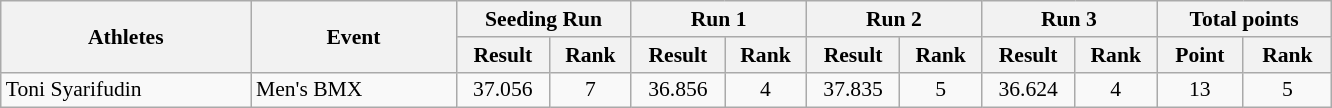<table class=wikitable style="font-size:90%; text-align:center">
<tr>
<th width="160" rowspan="2">Athletes</th>
<th width="130" rowspan="2">Event</th>
<th width="110" colspan="2">Seeding Run</th>
<th width="110" colspan="2">Run 1</th>
<th width="110" colspan="2">Run 2</th>
<th width="110" colspan="2">Run 3</th>
<th width="110" colspan="2">Total points</th>
</tr>
<tr>
<th>Result</th>
<th>Rank</th>
<th>Result</th>
<th>Rank</th>
<th>Result</th>
<th>Rank</th>
<th>Result</th>
<th>Rank</th>
<th>Point</th>
<th>Rank</th>
</tr>
<tr>
<td align=left>Toni Syarifudin</td>
<td align=left>Men's BMX</td>
<td>37.056</td>
<td>7</td>
<td>36.856</td>
<td>4</td>
<td>37.835</td>
<td>5</td>
<td>36.624</td>
<td>4</td>
<td>13</td>
<td>5</td>
</tr>
</table>
